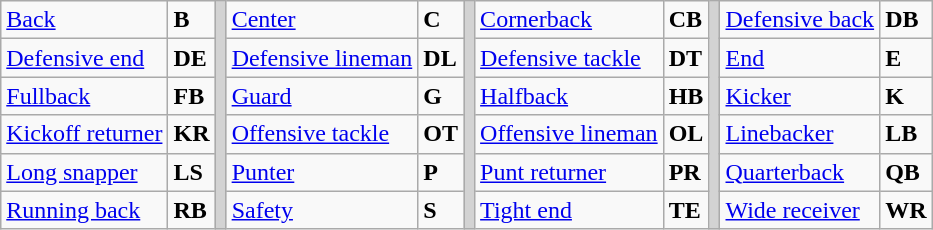<table class="wikitable">
<tr>
<td><a href='#'>Back</a></td>
<td><strong>B</strong></td>
<td rowSpan="6" style="background-color:lightgrey;"></td>
<td><a href='#'>Center</a></td>
<td><strong>C</strong></td>
<td rowSpan="6" style="background-color:lightgrey;"></td>
<td><a href='#'>Cornerback</a></td>
<td><strong>CB</strong></td>
<td rowSpan="6" style="background-color:lightgrey;"></td>
<td><a href='#'>Defensive back</a></td>
<td><strong>DB</strong></td>
</tr>
<tr>
<td><a href='#'>Defensive end</a></td>
<td><strong>DE</strong></td>
<td><a href='#'>Defensive lineman</a></td>
<td><strong>DL</strong></td>
<td><a href='#'>Defensive tackle</a></td>
<td><strong>DT</strong></td>
<td><a href='#'>End</a></td>
<td><strong>E</strong></td>
</tr>
<tr>
<td><a href='#'>Fullback</a></td>
<td><strong>FB</strong></td>
<td><a href='#'>Guard</a></td>
<td><strong>G</strong></td>
<td><a href='#'>Halfback</a></td>
<td><strong>HB</strong></td>
<td><a href='#'>Kicker</a></td>
<td><strong>K</strong></td>
</tr>
<tr>
<td><a href='#'>Kickoff returner</a></td>
<td><strong>KR</strong></td>
<td><a href='#'>Offensive tackle</a></td>
<td><strong>OT</strong></td>
<td><a href='#'>Offensive lineman</a></td>
<td><strong>OL</strong></td>
<td><a href='#'>Linebacker</a></td>
<td><strong>LB</strong></td>
</tr>
<tr>
<td><a href='#'>Long snapper</a></td>
<td><strong>LS</strong></td>
<td><a href='#'>Punter</a></td>
<td><strong>P</strong></td>
<td><a href='#'>Punt returner</a></td>
<td><strong>PR</strong></td>
<td><a href='#'>Quarterback</a></td>
<td><strong>QB</strong></td>
</tr>
<tr>
<td><a href='#'>Running back</a></td>
<td><strong>RB</strong></td>
<td><a href='#'>Safety</a></td>
<td><strong>S</strong></td>
<td><a href='#'>Tight end</a></td>
<td><strong>TE</strong></td>
<td><a href='#'>Wide receiver</a></td>
<td><strong>WR</strong></td>
</tr>
</table>
